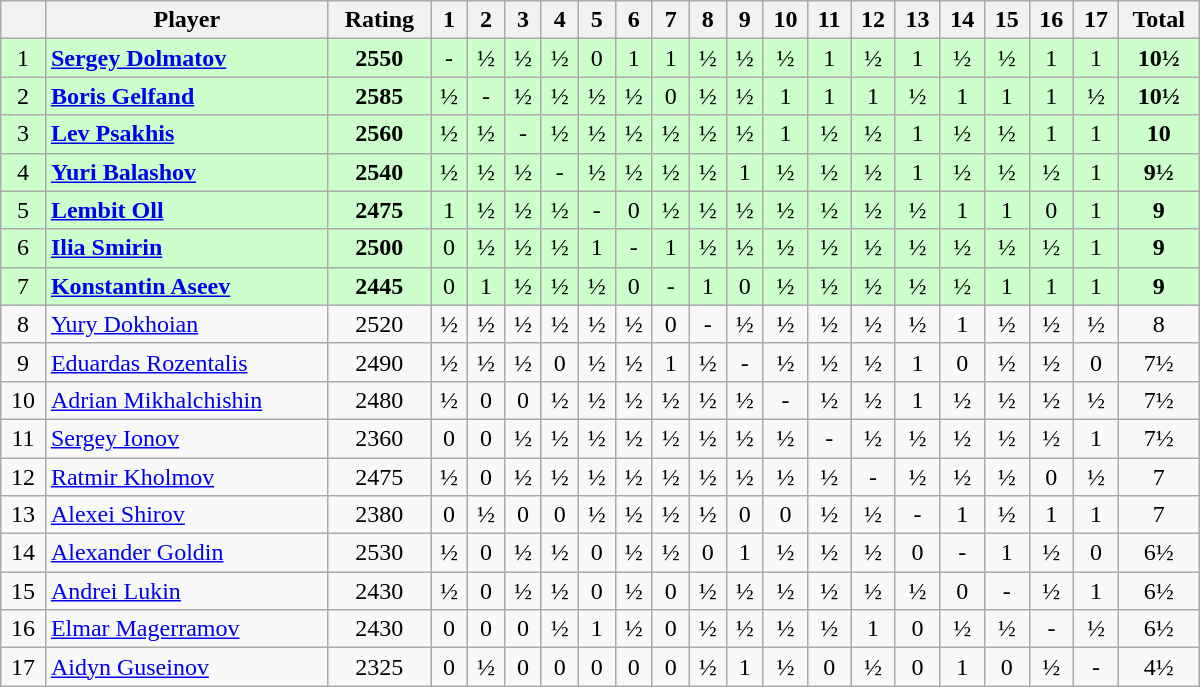<table class="wikitable" border="1" width="800px">
<tr>
<th></th>
<th>Player</th>
<th>Rating</th>
<th>1</th>
<th>2</th>
<th>3</th>
<th>4</th>
<th>5</th>
<th>6</th>
<th>7</th>
<th>8</th>
<th>9</th>
<th>10</th>
<th>11</th>
<th>12</th>
<th>13</th>
<th>14</th>
<th>15</th>
<th>16</th>
<th>17</th>
<th>Total</th>
</tr>
<tr align=center style="background:#ccffcc;">
<td>1</td>
<td align=left> <strong><a href='#'>Sergey Dolmatov</a></strong></td>
<td><strong>2550</strong></td>
<td>-</td>
<td>½</td>
<td>½</td>
<td>½</td>
<td>0</td>
<td>1</td>
<td>1</td>
<td>½</td>
<td>½</td>
<td>½</td>
<td>1</td>
<td>½</td>
<td>1</td>
<td>½</td>
<td>½</td>
<td>1</td>
<td>1</td>
<td align=center><strong>10½</strong></td>
</tr>
<tr align=center style="background:#ccffcc;">
<td>2</td>
<td align=left> <strong><a href='#'>Boris Gelfand</a></strong></td>
<td><strong>2585</strong></td>
<td>½</td>
<td>-</td>
<td>½</td>
<td>½</td>
<td>½</td>
<td>½</td>
<td>0</td>
<td>½</td>
<td>½</td>
<td>1</td>
<td>1</td>
<td>1</td>
<td>½</td>
<td>1</td>
<td>1</td>
<td>1</td>
<td>½</td>
<td align=center><strong>10½</strong></td>
</tr>
<tr align=center style="background:#ccffcc;">
<td>3</td>
<td align=left> <strong><a href='#'>Lev Psakhis</a></strong></td>
<td><strong>2560</strong></td>
<td>½</td>
<td>½</td>
<td>-</td>
<td>½</td>
<td>½</td>
<td>½</td>
<td>½</td>
<td>½</td>
<td>½</td>
<td>1</td>
<td>½</td>
<td>½</td>
<td>1</td>
<td>½</td>
<td>½</td>
<td>1</td>
<td>1</td>
<td align=center><strong>10</strong></td>
</tr>
<tr align=center style="background:#ccffcc;">
<td>4</td>
<td align=left> <strong><a href='#'>Yuri Balashov</a></strong></td>
<td><strong>2540</strong></td>
<td>½</td>
<td>½</td>
<td>½</td>
<td>-</td>
<td>½</td>
<td>½</td>
<td>½</td>
<td>½</td>
<td>1</td>
<td>½</td>
<td>½</td>
<td>½</td>
<td>1</td>
<td>½</td>
<td>½</td>
<td>½</td>
<td>1</td>
<td align=center><strong>9½</strong></td>
</tr>
<tr align=center style="background:#ccffcc;">
<td>5</td>
<td align=left> <strong><a href='#'>Lembit Oll</a></strong></td>
<td><strong>2475</strong></td>
<td>1</td>
<td>½</td>
<td>½</td>
<td>½</td>
<td>-</td>
<td>0</td>
<td>½</td>
<td>½</td>
<td>½</td>
<td>½</td>
<td>½</td>
<td>½</td>
<td>½</td>
<td>1</td>
<td>1</td>
<td>0</td>
<td>1</td>
<td align=center><strong>9</strong></td>
</tr>
<tr align=center style="background:#ccffcc;">
<td>6</td>
<td align=left> <strong><a href='#'>Ilia Smirin</a></strong></td>
<td><strong>2500</strong></td>
<td>0</td>
<td>½</td>
<td>½</td>
<td>½</td>
<td>1</td>
<td>-</td>
<td>1</td>
<td>½</td>
<td>½</td>
<td>½</td>
<td>½</td>
<td>½</td>
<td>½</td>
<td>½</td>
<td>½</td>
<td>½</td>
<td>1</td>
<td align=center><strong>9</strong></td>
</tr>
<tr align=center style="background:#ccffcc;">
<td>7</td>
<td align=left> <strong><a href='#'>Konstantin Aseev</a></strong></td>
<td><strong>2445</strong></td>
<td>0</td>
<td>1</td>
<td>½</td>
<td>½</td>
<td>½</td>
<td>0</td>
<td>-</td>
<td>1</td>
<td>0</td>
<td>½</td>
<td>½</td>
<td>½</td>
<td>½</td>
<td>½</td>
<td>1</td>
<td>1</td>
<td>1</td>
<td align=center><strong>9</strong></td>
</tr>
<tr align=center>
<td>8</td>
<td align=left> <a href='#'>Yury Dokhoian</a></td>
<td>2520</td>
<td>½</td>
<td>½</td>
<td>½</td>
<td>½</td>
<td>½</td>
<td>½</td>
<td>0</td>
<td>-</td>
<td>½</td>
<td>½</td>
<td>½</td>
<td>½</td>
<td>½</td>
<td>1</td>
<td>½</td>
<td>½</td>
<td>½</td>
<td align=center>8</td>
</tr>
<tr align=center>
<td>9</td>
<td align=left> <a href='#'>Eduardas Rozentalis</a></td>
<td>2490</td>
<td>½</td>
<td>½</td>
<td>½</td>
<td>0</td>
<td>½</td>
<td>½</td>
<td>1</td>
<td>½</td>
<td>-</td>
<td>½</td>
<td>½</td>
<td>½</td>
<td>1</td>
<td>0</td>
<td>½</td>
<td>½</td>
<td>0</td>
<td align=center>7½</td>
</tr>
<tr align=center>
<td>10</td>
<td align=left> <a href='#'>Adrian Mikhalchishin</a></td>
<td>2480</td>
<td>½</td>
<td>0</td>
<td>0</td>
<td>½</td>
<td>½</td>
<td>½</td>
<td>½</td>
<td>½</td>
<td>½</td>
<td>-</td>
<td>½</td>
<td>½</td>
<td>1</td>
<td>½</td>
<td>½</td>
<td>½</td>
<td>½</td>
<td align=center>7½</td>
</tr>
<tr align=center>
<td>11</td>
<td align=left> <a href='#'>Sergey Ionov</a></td>
<td>2360</td>
<td>0</td>
<td>0</td>
<td>½</td>
<td>½</td>
<td>½</td>
<td>½</td>
<td>½</td>
<td>½</td>
<td>½</td>
<td>½</td>
<td>-</td>
<td>½</td>
<td>½</td>
<td>½</td>
<td>½</td>
<td>½</td>
<td>1</td>
<td align=center>7½</td>
</tr>
<tr align=center>
<td>12</td>
<td align=left> <a href='#'>Ratmir Kholmov</a></td>
<td>2475</td>
<td>½</td>
<td>0</td>
<td>½</td>
<td>½</td>
<td>½</td>
<td>½</td>
<td>½</td>
<td>½</td>
<td>½</td>
<td>½</td>
<td>½</td>
<td>-</td>
<td>½</td>
<td>½</td>
<td>½</td>
<td>0</td>
<td>½</td>
<td align=center>7</td>
</tr>
<tr align=center>
<td>13</td>
<td align=left> <a href='#'>Alexei Shirov</a></td>
<td>2380</td>
<td>0</td>
<td>½</td>
<td>0</td>
<td>0</td>
<td>½</td>
<td>½</td>
<td>½</td>
<td>½</td>
<td>0</td>
<td>0</td>
<td>½</td>
<td>½</td>
<td>-</td>
<td>1</td>
<td>½</td>
<td>1</td>
<td>1</td>
<td align=center>7</td>
</tr>
<tr align=center>
<td>14</td>
<td align=left> <a href='#'>Alexander Goldin</a></td>
<td>2530</td>
<td>½</td>
<td>0</td>
<td>½</td>
<td>½</td>
<td>0</td>
<td>½</td>
<td>½</td>
<td>0</td>
<td>1</td>
<td>½</td>
<td>½</td>
<td>½</td>
<td>0</td>
<td>-</td>
<td>1</td>
<td>½</td>
<td>0</td>
<td align=center>6½</td>
</tr>
<tr align=center>
<td>15</td>
<td align=left> <a href='#'>Andrei Lukin</a></td>
<td>2430</td>
<td>½</td>
<td>0</td>
<td>½</td>
<td>½</td>
<td>0</td>
<td>½</td>
<td>0</td>
<td>½</td>
<td>½</td>
<td>½</td>
<td>½</td>
<td>½</td>
<td>½</td>
<td>0</td>
<td>-</td>
<td>½</td>
<td>1</td>
<td align=center>6½</td>
</tr>
<tr align=center>
<td>16</td>
<td align=left> <a href='#'>Elmar Magerramov</a></td>
<td>2430</td>
<td>0</td>
<td>0</td>
<td>0</td>
<td>½</td>
<td>1</td>
<td>½</td>
<td>0</td>
<td>½</td>
<td>½</td>
<td>½</td>
<td>½</td>
<td>1</td>
<td>0</td>
<td>½</td>
<td>½</td>
<td>-</td>
<td>½</td>
<td align=center>6½</td>
</tr>
<tr align=center>
<td>17</td>
<td align=left> <a href='#'>Aidyn Guseinov</a></td>
<td>2325</td>
<td>0</td>
<td>½</td>
<td>0</td>
<td>0</td>
<td>0</td>
<td>0</td>
<td>0</td>
<td>½</td>
<td>1</td>
<td>½</td>
<td>0</td>
<td>½</td>
<td>0</td>
<td>1</td>
<td>0</td>
<td>½</td>
<td>-</td>
<td align=center>4½</td>
</tr>
</table>
